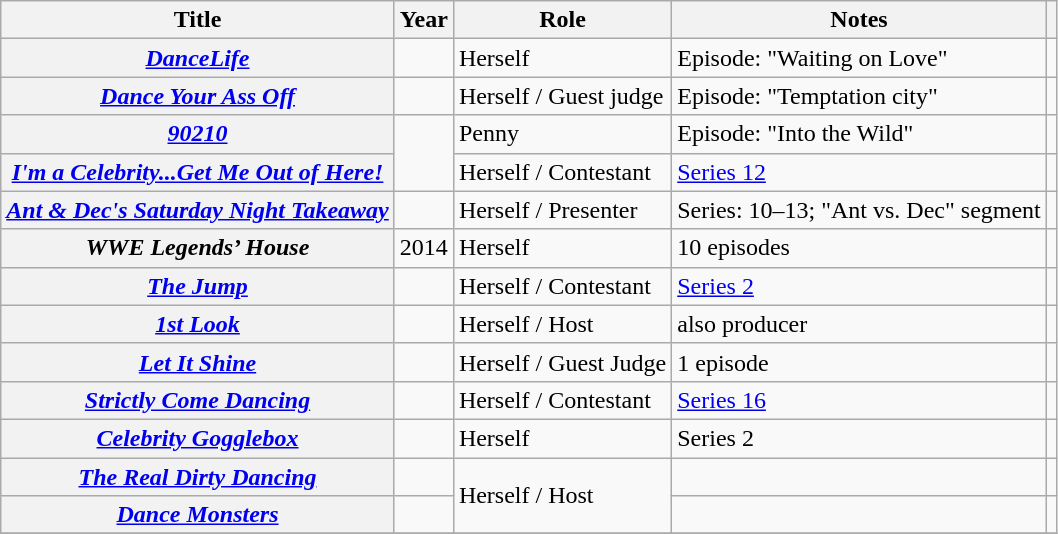<table class="wikitable sortable plainrowheaders">
<tr>
<th scope="col">Title</th>
<th scope="col">Year</th>
<th scope="col">Role</th>
<th scope="col">Notes</th>
<th scope="col" class="unsortable"></th>
</tr>
<tr>
<th scope="row"><em><a href='#'>DanceLife</a></em></th>
<td></td>
<td>Herself</td>
<td>Episode: "Waiting on Love"</td>
<td></td>
</tr>
<tr>
<th scope="row"><em><a href='#'>Dance Your Ass Off</a></em></th>
<td></td>
<td>Herself / Guest judge</td>
<td>Episode: "Temptation city"</td>
<td></td>
</tr>
<tr>
<th scope="row"><em><a href='#'>90210</a></em></th>
<td rowspan="2"></td>
<td>Penny</td>
<td>Episode: "Into the Wild"</td>
<td></td>
</tr>
<tr>
<th scope="row"><em><a href='#'>I'm a Celebrity...Get Me Out of Here!</a></em></th>
<td>Herself / Contestant</td>
<td><a href='#'>Series 12</a></td>
<td style="text-align:center;"></td>
</tr>
<tr>
<th scope="row"><em><a href='#'>Ant & Dec's Saturday Night Takeaway</a></em></th>
<td></td>
<td>Herself / Presenter</td>
<td>Series: 10–13; "Ant vs. Dec" segment</td>
<td style="text-align:center;"></td>
</tr>
<tr>
<th><em>WWE Legends’ House</em></th>
<td>2014</td>
<td>Herself</td>
<td>10 episodes</td>
<td></td>
</tr>
<tr>
<th scope="row"><em><a href='#'>The Jump</a></em></th>
<td></td>
<td>Herself / Contestant</td>
<td><a href='#'>Series 2</a></td>
<td style="text-align:center;"></td>
</tr>
<tr>
<th scope="row"><em><a href='#'>1st Look</a></em></th>
<td></td>
<td>Herself / Host</td>
<td>also producer</td>
<td style="text-align:center;"></td>
</tr>
<tr>
<th scope="row"><em><a href='#'>Let It Shine</a></em></th>
<td></td>
<td>Herself / Guest Judge</td>
<td>1 episode</td>
<td style="text-align:center;"></td>
</tr>
<tr>
<th scope="row"><em><a href='#'>Strictly Come Dancing</a></em></th>
<td></td>
<td>Herself / Contestant</td>
<td><a href='#'>Series 16</a></td>
<td style="text-align:center;"></td>
</tr>
<tr>
<th scope="row"><em><a href='#'>Celebrity Gogglebox</a></em></th>
<td></td>
<td>Herself</td>
<td>Series 2</td>
<td style="text-align:center;"></td>
</tr>
<tr>
<th scope="row"><em><a href='#'>The Real Dirty Dancing</a></em></th>
<td></td>
<td rowspan="2">Herself / Host</td>
<td></td>
<td></td>
</tr>
<tr>
<th scope="row"><em><a href='#'>Dance Monsters</a></em></th>
<td></td>
<td></td>
<td></td>
</tr>
<tr>
</tr>
</table>
